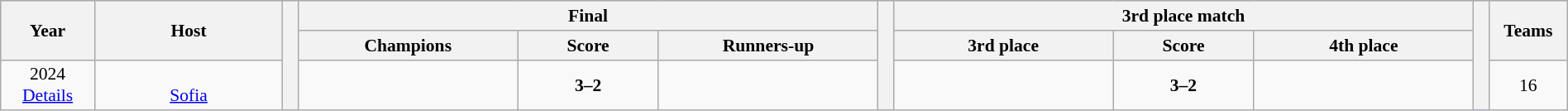<table class="wikitable" style="font-size:90%; width: 100%; text-align: center;">
<tr bgcolor=#c1d8ff>
<th rowspan=2 width=6%>Year</th>
<th rowspan=2 width=12%>Host</th>
<th width=1% rowspan=20 bgcolor=ffffff></th>
<th colspan=3>Final</th>
<th width=1% rowspan=20 bgcolor=ffffff></th>
<th colspan=3>3rd place match</th>
<th width=1% rowspan=20 bgcolor=#ffffff></th>
<th rowspan=2 width=5%>Teams</th>
</tr>
<tr bgcolor=#efefef>
<th width=14%>Champions</th>
<th width=9%>Score</th>
<th width=14%>Runners-up</th>
<th width=14%>3rd place</th>
<th width=9%>Score</th>
<th width=14%>4th place</th>
</tr>
<tr>
<td>2024<br><a href='#'>Details</a></td>
<td><br><a href='#'>Sofia</a></td>
<td><strong></strong></td>
<td><strong>3–2</strong></td>
<td></td>
<td></td>
<td><strong>3–2</strong></td>
<td></td>
<td>16</td>
</tr>
</table>
